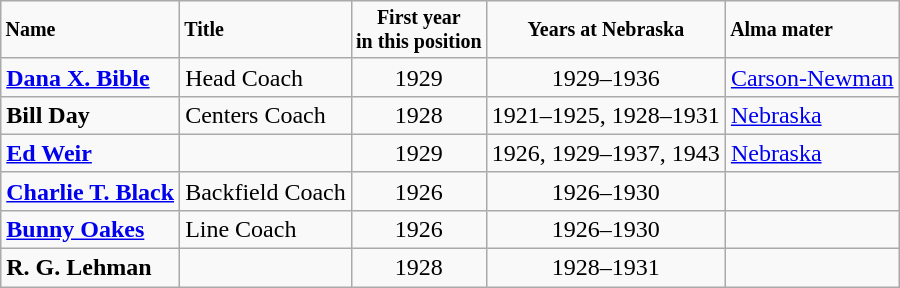<table class="wikitable">
<tr style="font-size:smaller">
<td><strong>Name</strong></td>
<td><strong>Title</strong></td>
<td align="center"><strong>First year<br>in this position</strong></td>
<td align="center"><strong>Years at Nebraska</strong></td>
<td><strong>Alma mater</strong></td>
</tr>
<tr>
<td><strong><a href='#'>Dana X. Bible</a></strong></td>
<td>Head Coach</td>
<td align="center">1929</td>
<td align="center">1929–1936</td>
<td><a href='#'>Carson-Newman</a></td>
</tr>
<tr>
<td><strong>Bill Day</strong></td>
<td>Centers Coach</td>
<td align="center">1928</td>
<td align="center">1921–1925, 1928–1931</td>
<td><a href='#'>Nebraska</a></td>
</tr>
<tr>
<td><strong><a href='#'>Ed Weir</a></strong></td>
<td></td>
<td align="center">1929</td>
<td align="center">1926, 1929–1937, 1943</td>
<td><a href='#'>Nebraska</a></td>
</tr>
<tr>
<td><strong><a href='#'>Charlie T. Black</a></strong></td>
<td>Backfield Coach</td>
<td align="center">1926</td>
<td align="center">1926–1930</td>
<td></td>
</tr>
<tr>
<td><strong><a href='#'>Bunny Oakes</a></strong></td>
<td>Line Coach</td>
<td align="center">1926</td>
<td align="center">1926–1930</td>
<td></td>
</tr>
<tr>
<td><strong>R. G. Lehman</strong></td>
<td></td>
<td align="center">1928</td>
<td align="center">1928–1931</td>
<td></td>
</tr>
</table>
